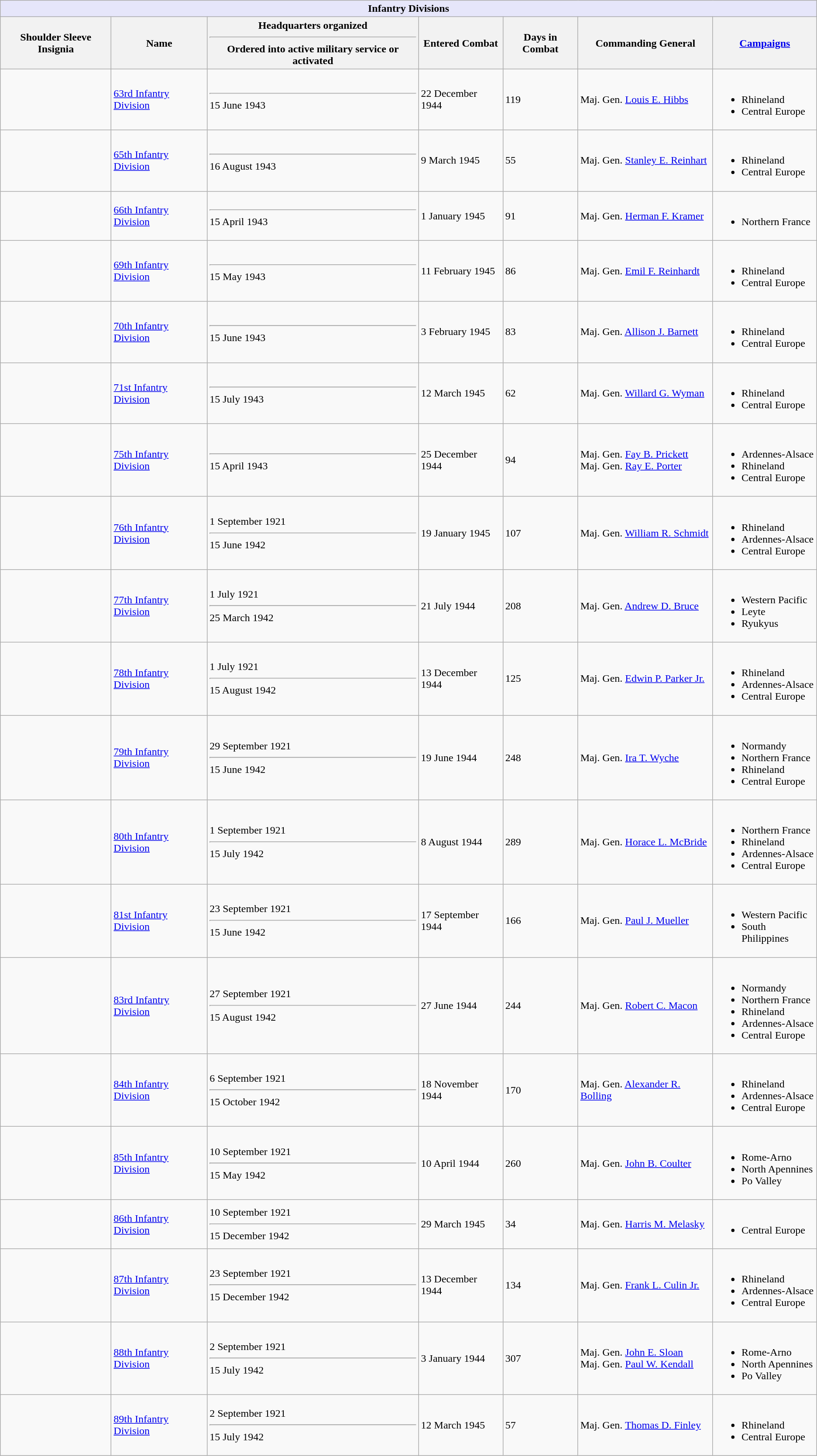<table class="wikitable">
<tr>
<th style="align: center; background: lavender;" colspan="7">Infantry Divisions</th>
</tr>
<tr>
<th style="text-align: center; ">Shoulder Sleeve Insignia</th>
<th style="text-align: center; ">Name</th>
<th style="text-align: center; ">Headquarters organized <hr> Ordered into active military service or activated</th>
<th style="text-align: center; ">Entered Combat</th>
<th style="text-align: center; ">Days in Combat</th>
<th style="text-align: center; ">Commanding General</th>
<th style="text-align: center; "><a href='#'>Campaigns</a></th>
</tr>
<tr>
<td></td>
<td><a href='#'>63rd Infantry Division</a></td>
<td><hr> 15 June 1943</td>
<td>22 December 1944</td>
<td>119</td>
<td>Maj. Gen. <a href='#'>Louis E. Hibbs</a></td>
<td><br><ul><li>Rhineland</li><li>Central Europe</li></ul></td>
</tr>
<tr>
<td></td>
<td><a href='#'>65th Infantry Division</a></td>
<td><hr> 16 August 1943</td>
<td>9 March 1945</td>
<td>55</td>
<td>Maj. Gen. <a href='#'>Stanley E. Reinhart</a></td>
<td><br><ul><li>Rhineland</li><li>Central Europe</li></ul></td>
</tr>
<tr>
<td></td>
<td><a href='#'>66th Infantry Division</a></td>
<td><hr> 15 April 1943</td>
<td>1 January 1945</td>
<td>91</td>
<td>Maj. Gen. <a href='#'>Herman F. Kramer</a></td>
<td><br><ul><li>Northern France</li></ul></td>
</tr>
<tr>
<td></td>
<td><a href='#'>69th Infantry Division</a></td>
<td><hr> 15 May 1943</td>
<td>11 February 1945</td>
<td>86</td>
<td>Maj. Gen. <a href='#'>Emil F. Reinhardt</a></td>
<td><br><ul><li>Rhineland</li><li>Central Europe</li></ul></td>
</tr>
<tr>
<td></td>
<td><a href='#'>70th Infantry Division</a></td>
<td><hr> 15 June 1943</td>
<td>3 February 1945</td>
<td>83</td>
<td>Maj. Gen. <a href='#'>Allison J. Barnett</a></td>
<td><br><ul><li>Rhineland</li><li>Central Europe</li></ul></td>
</tr>
<tr>
<td></td>
<td><a href='#'>71st Infantry Division</a></td>
<td><hr> 15 July 1943</td>
<td>12 March 1945</td>
<td>62</td>
<td>Maj. Gen. <a href='#'>Willard G. Wyman</a></td>
<td><br><ul><li>Rhineland</li><li>Central Europe</li></ul></td>
</tr>
<tr>
<td></td>
<td><a href='#'>75th Infantry Division</a></td>
<td><hr> 15 April 1943</td>
<td>25 December 1944</td>
<td>94</td>
<td>Maj. Gen. <a href='#'>Fay B. Prickett</a><br>Maj. Gen. <a href='#'>Ray E. Porter</a></td>
<td><br><ul><li>Ardennes-Alsace</li><li>Rhineland</li><li>Central Europe</li></ul></td>
</tr>
<tr>
<td></td>
<td><a href='#'>76th Infantry Division</a></td>
<td>1 September 1921 <hr> 15 June 1942</td>
<td>19 January 1945</td>
<td>107</td>
<td>Maj. Gen. <a href='#'>William R. Schmidt</a></td>
<td><br><ul><li>Rhineland</li><li>Ardennes-Alsace</li><li>Central Europe</li></ul></td>
</tr>
<tr>
<td></td>
<td><a href='#'>77th Infantry Division</a></td>
<td>1 July 1921 <hr> 25 March 1942</td>
<td>21 July 1944</td>
<td>208</td>
<td>Maj. Gen. <a href='#'>Andrew D. Bruce</a></td>
<td><br><ul><li>Western Pacific</li><li>Leyte</li><li>Ryukyus</li></ul></td>
</tr>
<tr>
<td></td>
<td><a href='#'>78th Infantry Division</a></td>
<td>1 July 1921 <hr> 15 August 1942</td>
<td>13 December 1944</td>
<td>125</td>
<td>Maj. Gen. <a href='#'>Edwin P. Parker Jr.</a></td>
<td><br><ul><li>Rhineland</li><li>Ardennes-Alsace</li><li>Central Europe</li></ul></td>
</tr>
<tr>
<td></td>
<td><a href='#'>79th Infantry Division</a></td>
<td>29 September 1921 <hr> 15 June 1942</td>
<td>19 June 1944</td>
<td>248</td>
<td>Maj. Gen. <a href='#'>Ira T. Wyche</a></td>
<td><br><ul><li>Normandy</li><li>Northern France</li><li>Rhineland</li><li>Central Europe</li></ul></td>
</tr>
<tr>
<td></td>
<td><a href='#'>80th Infantry Division</a></td>
<td>1 September 1921 <hr> 15 July 1942</td>
<td>8 August 1944</td>
<td>289</td>
<td>Maj. Gen. <a href='#'>Horace L. McBride</a></td>
<td><br><ul><li>Northern France</li><li>Rhineland</li><li>Ardennes-Alsace</li><li>Central Europe</li></ul></td>
</tr>
<tr>
<td></td>
<td><a href='#'>81st Infantry Division</a></td>
<td>23 September 1921 <hr> 15 June 1942</td>
<td>17 September 1944</td>
<td>166</td>
<td>Maj. Gen. <a href='#'>Paul J. Mueller</a></td>
<td><br><ul><li>Western Pacific</li><li>South Philippines</li></ul></td>
</tr>
<tr>
<td></td>
<td><a href='#'>83rd Infantry Division</a></td>
<td>27 September 1921 <hr> 15 August 1942</td>
<td>27 June 1944</td>
<td>244</td>
<td>Maj. Gen. <a href='#'>Robert C. Macon</a></td>
<td><br><ul><li>Normandy</li><li>Northern France</li><li>Rhineland</li><li>Ardennes-Alsace</li><li>Central Europe</li></ul></td>
</tr>
<tr>
<td></td>
<td><a href='#'>84th Infantry Division</a></td>
<td>6 September 1921 <hr> 15 October 1942</td>
<td>18 November 1944</td>
<td>170</td>
<td>Maj. Gen. <a href='#'>Alexander R. Bolling</a></td>
<td><br><ul><li>Rhineland</li><li>Ardennes-Alsace</li><li>Central Europe</li></ul></td>
</tr>
<tr>
<td></td>
<td><a href='#'>85th Infantry Division</a></td>
<td>10 September 1921 <hr> 15 May 1942</td>
<td>10 April 1944</td>
<td>260</td>
<td>Maj. Gen. <a href='#'>John B. Coulter</a></td>
<td><br><ul><li>Rome-Arno</li><li>North Apennines</li><li>Po Valley</li></ul></td>
</tr>
<tr>
<td></td>
<td><a href='#'>86th Infantry Division</a></td>
<td>10 September 1921 <hr> 15 December 1942</td>
<td>29 March 1945</td>
<td>34</td>
<td>Maj. Gen. <a href='#'>Harris M. Melasky</a></td>
<td><br><ul><li>Central Europe</li></ul></td>
</tr>
<tr>
<td></td>
<td><a href='#'>87th Infantry Division</a></td>
<td>23 September 1921 <hr> 15 December 1942</td>
<td>13 December 1944</td>
<td>134</td>
<td>Maj. Gen. <a href='#'>Frank L. Culin Jr.</a></td>
<td><br><ul><li>Rhineland</li><li>Ardennes-Alsace</li><li>Central Europe</li></ul></td>
</tr>
<tr>
<td></td>
<td><a href='#'>88th Infantry Division</a></td>
<td>2 September 1921 <hr> 15 July 1942</td>
<td>3 January 1944</td>
<td>307</td>
<td>Maj. Gen. <a href='#'>John E. Sloan</a><br>Maj. Gen. <a href='#'>Paul W. Kendall</a></td>
<td><br><ul><li>Rome-Arno</li><li>North Apennines</li><li>Po Valley</li></ul></td>
</tr>
<tr>
<td></td>
<td><a href='#'>89th Infantry Division</a></td>
<td>2 September 1921 <hr> 15 July 1942</td>
<td>12 March 1945</td>
<td>57</td>
<td>Maj. Gen. <a href='#'>Thomas D. Finley</a></td>
<td><br><ul><li>Rhineland</li><li>Central Europe</li></ul></td>
</tr>
</table>
